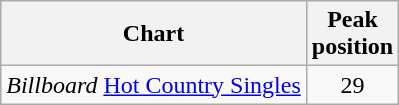<table class="wikitable">
<tr>
<th style="text-align:center;">Chart</th>
<th style="text-align:center;">Peak<br>position</th>
</tr>
<tr>
<td align="left"><em>Billboard</em> <a href='#'>Hot Country Singles</a></td>
<td style="text-align:center;">29</td>
</tr>
</table>
